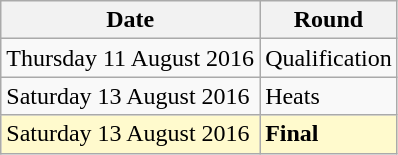<table class="wikitable">
<tr>
<th>Date</th>
<th>Round</th>
</tr>
<tr>
<td>Thursday 11 August 2016</td>
<td>Qualification</td>
</tr>
<tr>
<td>Saturday 13 August 2016</td>
<td>Heats</td>
</tr>
<tr>
<td style=background:lemonchiffon>Saturday 13 August 2016</td>
<td style=background:lemonchiffon><strong>Final</strong></td>
</tr>
</table>
